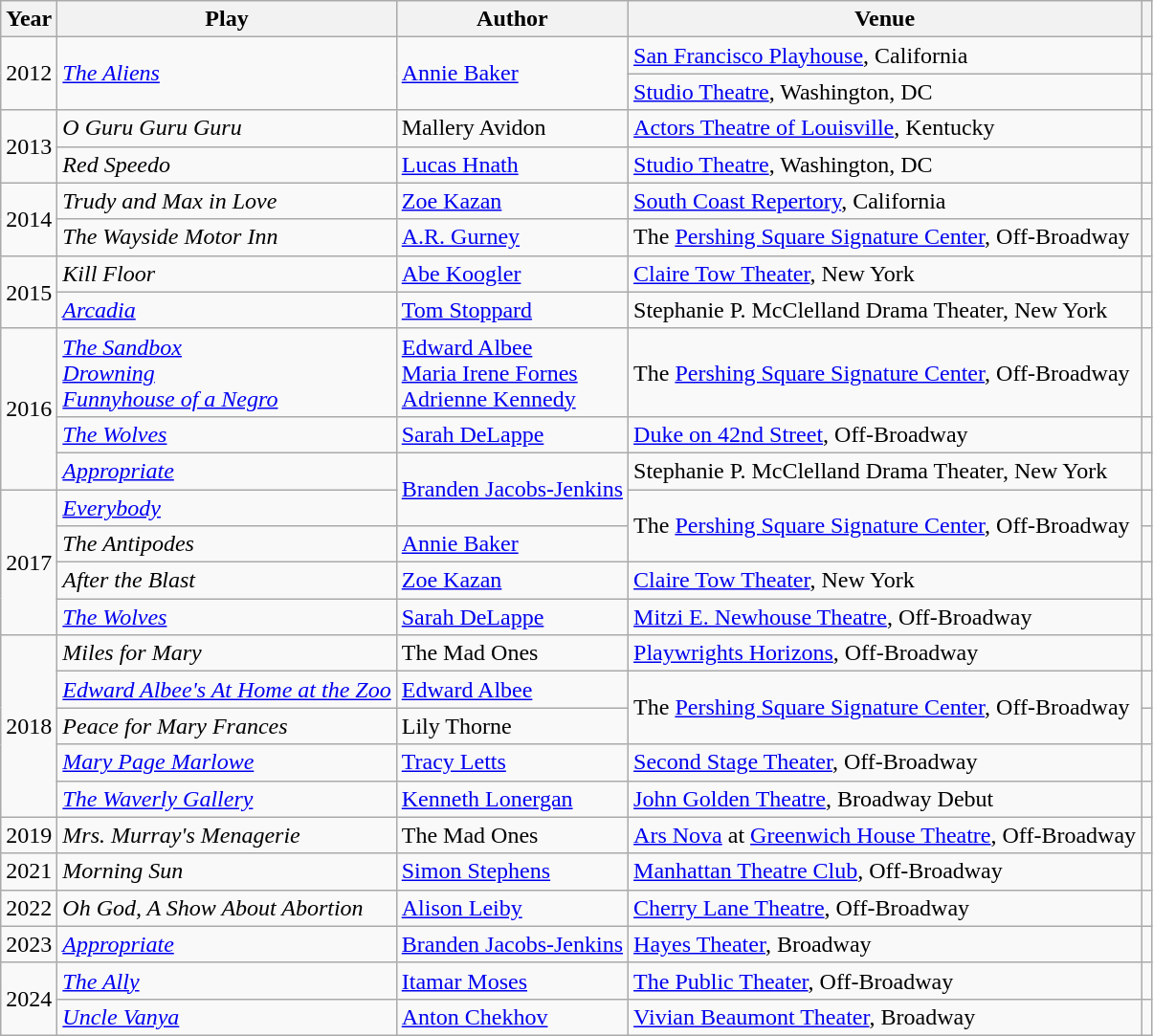<table class="wikitable">
<tr>
<th>Year</th>
<th>Play</th>
<th>Author</th>
<th>Venue</th>
<th></th>
</tr>
<tr>
<td rowspan=2>2012</td>
<td rowspan=2><em><a href='#'>The Aliens</a></em></td>
<td rowspan=2><a href='#'>Annie Baker</a></td>
<td><a href='#'>San Francisco Playhouse</a>, California</td>
<td></td>
</tr>
<tr>
<td><a href='#'>Studio Theatre</a>, Washington, DC</td>
<td></td>
</tr>
<tr>
<td rowspan=2>2013</td>
<td><em>O Guru Guru Guru</em></td>
<td>Mallery Avidon</td>
<td><a href='#'>Actors Theatre of Louisville</a>, Kentucky</td>
<td></td>
</tr>
<tr>
<td><em>Red Speedo</em></td>
<td><a href='#'>Lucas Hnath</a></td>
<td><a href='#'>Studio Theatre</a>, Washington, DC</td>
<td></td>
</tr>
<tr>
<td rowspan=2>2014</td>
<td><em>Trudy and Max in Love</em></td>
<td><a href='#'>Zoe Kazan</a></td>
<td><a href='#'>South Coast Repertory</a>, California</td>
<td></td>
</tr>
<tr>
<td><em>The Wayside Motor Inn</em></td>
<td><a href='#'>A.R. Gurney</a></td>
<td>The <a href='#'>Pershing Square Signature Center</a>, Off-Broadway</td>
<td></td>
</tr>
<tr>
<td rowspan=2>2015</td>
<td><em>Kill Floor</em></td>
<td><a href='#'>Abe Koogler</a></td>
<td><a href='#'>Claire Tow Theater</a>, New York</td>
<td></td>
</tr>
<tr>
<td><em><a href='#'>Arcadia</a></em></td>
<td><a href='#'>Tom Stoppard</a></td>
<td>Stephanie P. McClelland Drama Theater, New York</td>
<td></td>
</tr>
<tr>
<td rowspan=3>2016</td>
<td><em><a href='#'>The Sandbox</a></em> <br><em><a href='#'>Drowning</a></em> <br><em><a href='#'>Funnyhouse of a Negro</a></em></td>
<td><a href='#'>Edward Albee</a> <br><a href='#'>Maria Irene Fornes</a> <br><a href='#'>Adrienne Kennedy</a></td>
<td>The <a href='#'>Pershing Square Signature Center</a>, Off-Broadway</td>
<td></td>
</tr>
<tr>
<td><em><a href='#'>The Wolves</a></em></td>
<td><a href='#'>Sarah DeLappe</a></td>
<td><a href='#'>Duke on 42nd Street</a>, Off-Broadway</td>
<td></td>
</tr>
<tr>
<td><em><a href='#'>Appropriate</a></em></td>
<td rowspan=2><a href='#'>Branden Jacobs-Jenkins</a></td>
<td>Stephanie P. McClelland Drama Theater, New York</td>
<td></td>
</tr>
<tr>
<td rowspan=4>2017</td>
<td><em><a href='#'>Everybody</a></em></td>
<td rowspan=2>The <a href='#'>Pershing Square Signature Center</a>, Off-Broadway</td>
<td></td>
</tr>
<tr>
<td><em>The Antipodes</em></td>
<td><a href='#'>Annie Baker</a></td>
<td></td>
</tr>
<tr>
<td><em>After the Blast</em></td>
<td><a href='#'>Zoe Kazan</a></td>
<td><a href='#'>Claire Tow Theater</a>, New York</td>
<td></td>
</tr>
<tr>
<td><em><a href='#'>The Wolves</a></em></td>
<td><a href='#'>Sarah DeLappe</a></td>
<td><a href='#'>Mitzi E. Newhouse Theatre</a>, Off-Broadway</td>
<td></td>
</tr>
<tr>
<td rowspan=5>2018</td>
<td><em>Miles for Mary</em></td>
<td>The Mad Ones</td>
<td><a href='#'>Playwrights Horizons</a>, Off-Broadway</td>
<td></td>
</tr>
<tr>
<td><em><a href='#'>Edward Albee's At Home at the Zoo</a></em></td>
<td><a href='#'>Edward Albee</a></td>
<td rowspan=2>The <a href='#'>Pershing Square Signature Center</a>, Off-Broadway</td>
<td></td>
</tr>
<tr>
<td><em>Peace for Mary Frances</em></td>
<td>Lily Thorne</td>
<td></td>
</tr>
<tr>
<td><em><a href='#'>Mary Page Marlowe</a></em></td>
<td><a href='#'>Tracy Letts</a></td>
<td><a href='#'>Second Stage Theater</a>, Off-Broadway</td>
<td></td>
</tr>
<tr>
<td><em><a href='#'>The Waverly Gallery</a></em></td>
<td><a href='#'>Kenneth Lonergan</a></td>
<td><a href='#'>John Golden Theatre</a>, Broadway Debut</td>
<td></td>
</tr>
<tr>
<td>2019</td>
<td><em>Mrs. Murray's Menagerie</em></td>
<td>The Mad Ones</td>
<td><a href='#'>Ars Nova</a> at <a href='#'>Greenwich House Theatre</a>, Off-Broadway</td>
<td></td>
</tr>
<tr>
<td>2021</td>
<td><em>Morning Sun</em></td>
<td><a href='#'>Simon Stephens</a></td>
<td><a href='#'>Manhattan Theatre Club</a>, Off-Broadway</td>
<td></td>
</tr>
<tr>
<td>2022</td>
<td><em>Oh God, A Show About Abortion</em></td>
<td><a href='#'>Alison Leiby</a></td>
<td><a href='#'>Cherry Lane Theatre</a>, Off-Broadway</td>
<td></td>
</tr>
<tr>
<td>2023</td>
<td><em><a href='#'>Appropriate</a></em></td>
<td><a href='#'>Branden Jacobs-Jenkins</a></td>
<td><a href='#'>Hayes Theater</a>, Broadway</td>
<td></td>
</tr>
<tr>
<td rowspan=2>2024</td>
<td><em><a href='#'>The Ally</a></em></td>
<td><a href='#'>Itamar Moses</a></td>
<td><a href='#'>The Public Theater</a>, Off-Broadway</td>
<td></td>
</tr>
<tr>
<td><em><a href='#'>Uncle Vanya</a></em></td>
<td><a href='#'>Anton Chekhov</a></td>
<td><a href='#'>Vivian Beaumont Theater</a>, Broadway</td>
<td></td>
</tr>
</table>
